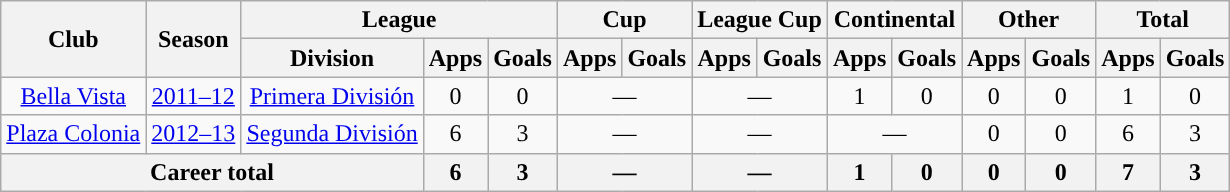<table class="wikitable" style="text-align:center">
<tr>
<th rowspan="2">Club</th>
<th rowspan="2">Season</th>
<th colspan="3">League</th>
<th colspan="2">Cup</th>
<th colspan="2">League Cup</th>
<th colspan="2">Continental</th>
<th colspan="2">Other</th>
<th colspan="2">Total</th>
</tr>
<tr>
<th>Division</th>
<th>Apps</th>
<th>Goals</th>
<th>Apps</th>
<th>Goals</th>
<th>Apps</th>
<th>Goals</th>
<th>Apps</th>
<th>Goals</th>
<th>Apps</th>
<th>Goals</th>
<th>Apps</th>
<th>Goals</th>
</tr>
<tr>
<td rowspan="1"><a href='#'>Bella Vista</a></td>
<td><a href='#'>2011–12</a></td>
<td rowspan="1"><a href='#'>Primera División</a></td>
<td>0</td>
<td>0</td>
<td colspan="2">—</td>
<td colspan="2">—</td>
<td>1</td>
<td>0</td>
<td>0</td>
<td>0</td>
<td>1</td>
<td>0</td>
</tr>
<tr>
<td rowspan="1"><a href='#'>Plaza Colonia</a></td>
<td><a href='#'>2012–13</a></td>
<td rowspan="1"><a href='#'>Segunda División</a></td>
<td>6</td>
<td>3</td>
<td colspan="2">—</td>
<td colspan="2">—</td>
<td colspan="2">—</td>
<td>0</td>
<td>0</td>
<td>6</td>
<td>3</td>
</tr>
<tr>
<th colspan="3">Career total</th>
<th>6</th>
<th>3</th>
<th colspan="2">—</th>
<th colspan="2">—</th>
<th>1</th>
<th>0</th>
<th>0</th>
<th>0</th>
<th>7</th>
<th>3</th>
</tr>
</table>
